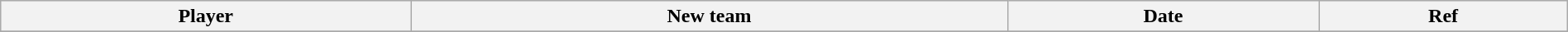<table class="wikitable" width=100%>
<tr style="background:#ddd; text-align:center;">
<th>Player</th>
<th>New team</th>
<th>Date</th>
<th>Ref</th>
</tr>
<tr>
</tr>
</table>
